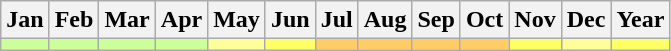<table class="wikitable">
<tr>
<th><strong>Jan</strong></th>
<th><strong>Feb</strong></th>
<th><strong>Mar</strong></th>
<th><strong>Apr</strong></th>
<th><strong>May</strong></th>
<th><strong>Jun</strong></th>
<th><strong>Jul</strong></th>
<th><strong>Aug</strong></th>
<th><strong>Sep</strong></th>
<th><strong>Oct</strong></th>
<th><strong>Nov</strong></th>
<th><strong>Dec</strong></th>
<th><strong>Year</strong></th>
</tr>
<tr>
<td style="background: #CCFF99; color: black;"></td>
<td style="background: #CCFF99; color: black;"></td>
<td style="background: #CCFF99; color: black;"></td>
<td style="background: #CCFF99; color: black;"></td>
<td style="background: #FFFF99; color: black;"></td>
<td style="background: #FFFF66; color: black;"></td>
<td style="background: #FFCC66; color: black;"></td>
<td style="background: #FFCC66; color: black;"></td>
<td style="background: #FFCC66; color: black;"></td>
<td style="background: #FFCC66; color: black;"></td>
<td style="background: #FFFF66; color: black;"></td>
<td style="background: #FFFF99; color: black;"></td>
<td style="background: #FFFF66; color: black;"></td>
</tr>
</table>
